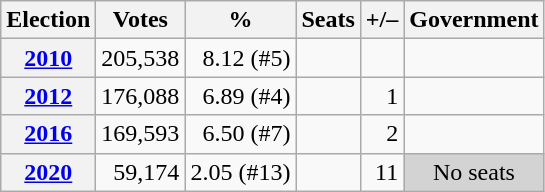<table class=wikitable style=text-align:right>
<tr>
<th>Election</th>
<th>Votes</th>
<th>%</th>
<th>Seats</th>
<th>+/–</th>
<th>Government</th>
</tr>
<tr>
<th><a href='#'>2010</a></th>
<td>205,538</td>
<td>8.12 (#5)</td>
<td></td>
<td></td>
<td></td>
</tr>
<tr>
<th><a href='#'>2012</a></th>
<td>176,088</td>
<td>6.89 (#4)</td>
<td></td>
<td> 1</td>
<td></td>
</tr>
<tr>
<th><a href='#'>2016</a></th>
<td>169,593</td>
<td>6.50 (#7)</td>
<td></td>
<td> 2</td>
<td></td>
</tr>
<tr>
<th><a href='#'>2020</a></th>
<td>59,174</td>
<td>2.05 (#13)</td>
<td></td>
<td> 11</td>
<td style="background:Lightgray;" align=center>No seats</td>
</tr>
</table>
